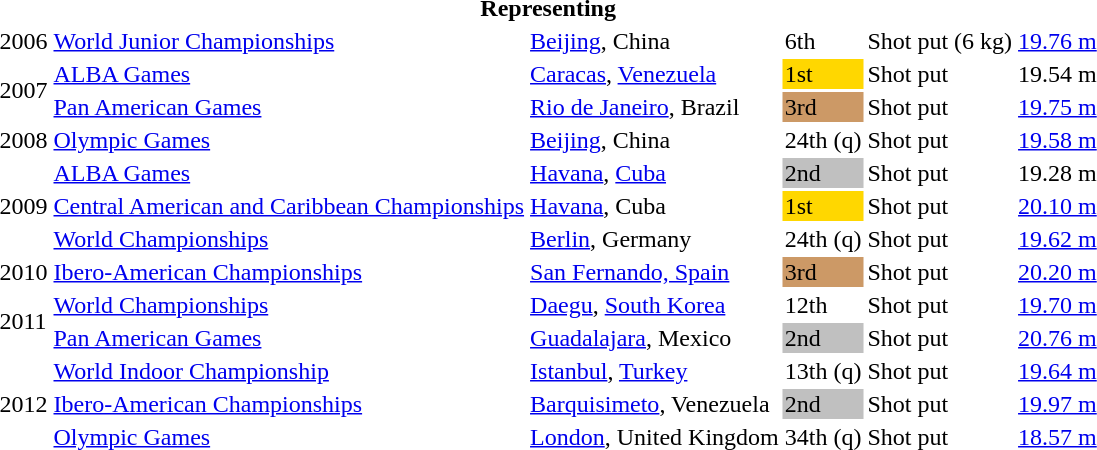<table>
<tr>
<th colspan="6">Representing </th>
</tr>
<tr>
<td>2006</td>
<td><a href='#'>World Junior Championships</a></td>
<td><a href='#'>Beijing</a>, China</td>
<td>6th</td>
<td>Shot put (6 kg)</td>
<td><a href='#'>19.76 m</a></td>
</tr>
<tr>
<td rowspan=2>2007</td>
<td><a href='#'>ALBA Games</a></td>
<td><a href='#'>Caracas</a>, <a href='#'>Venezuela</a></td>
<td bgcolor=gold>1st</td>
<td>Shot put</td>
<td>19.54 m</td>
</tr>
<tr>
<td><a href='#'>Pan American Games</a></td>
<td><a href='#'>Rio de Janeiro</a>, Brazil</td>
<td bgcolor="cc9966">3rd</td>
<td>Shot put</td>
<td><a href='#'>19.75 m</a></td>
</tr>
<tr>
<td>2008</td>
<td><a href='#'>Olympic Games</a></td>
<td><a href='#'>Beijing</a>, China</td>
<td>24th (q)</td>
<td>Shot put</td>
<td><a href='#'>19.58 m</a></td>
</tr>
<tr>
<td rowspan=3>2009</td>
<td><a href='#'>ALBA Games</a></td>
<td><a href='#'>Havana</a>, <a href='#'>Cuba</a></td>
<td bgcolor=silver>2nd</td>
<td>Shot put</td>
<td>19.28 m</td>
</tr>
<tr>
<td><a href='#'>Central American and Caribbean Championships</a></td>
<td><a href='#'>Havana</a>, Cuba</td>
<td bgcolor="gold">1st</td>
<td>Shot put</td>
<td><a href='#'>20.10 m</a></td>
</tr>
<tr>
<td><a href='#'>World Championships</a></td>
<td><a href='#'>Berlin</a>, Germany</td>
<td>24th (q)</td>
<td>Shot put</td>
<td><a href='#'>19.62 m</a></td>
</tr>
<tr>
<td>2010</td>
<td><a href='#'>Ibero-American Championships</a></td>
<td><a href='#'>San Fernando, Spain</a></td>
<td bgcolor="cc9966">3rd</td>
<td>Shot put</td>
<td><a href='#'>20.20 m</a></td>
</tr>
<tr>
<td rowspan=2>2011</td>
<td><a href='#'>World Championships</a></td>
<td><a href='#'>Daegu</a>, <a href='#'>South Korea</a></td>
<td>12th</td>
<td>Shot put</td>
<td><a href='#'>19.70 m</a></td>
</tr>
<tr>
<td><a href='#'>Pan American Games</a></td>
<td><a href='#'>Guadalajara</a>, Mexico</td>
<td bgcolor="silver">2nd</td>
<td>Shot put</td>
<td><a href='#'>20.76 m</a></td>
</tr>
<tr>
<td rowspan=3>2012</td>
<td><a href='#'>World Indoor Championship</a></td>
<td><a href='#'>Istanbul</a>, <a href='#'>Turkey</a></td>
<td>13th (q)</td>
<td>Shot put</td>
<td><a href='#'>19.64 m</a></td>
</tr>
<tr>
<td><a href='#'>Ibero-American Championships</a></td>
<td><a href='#'>Barquisimeto</a>, Venezuela</td>
<td bgcolor="silver">2nd</td>
<td>Shot put</td>
<td><a href='#'>19.97 m</a></td>
</tr>
<tr>
<td><a href='#'>Olympic Games</a></td>
<td><a href='#'>London</a>, United Kingdom</td>
<td>34th (q)</td>
<td>Shot put</td>
<td><a href='#'>18.57 m</a></td>
</tr>
</table>
